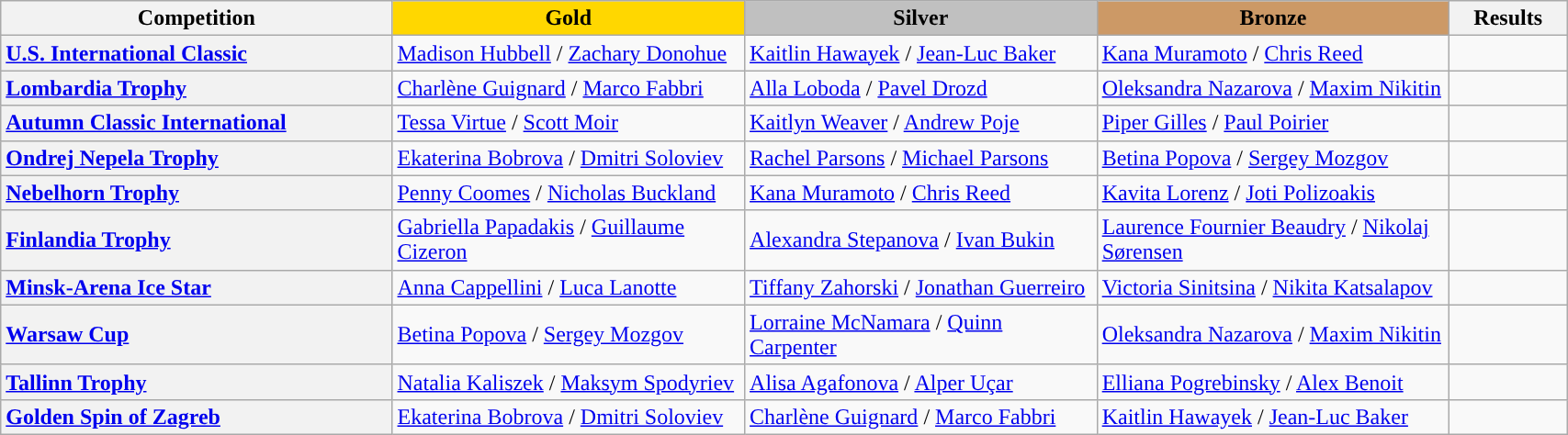<table class="wikitable unsortable" style="text-align:left; width:90%;">
<tr>
<th scope="col" style="text-align:center; width:25%;">Competition</th>
<td scope="col" style="text-align:center; width:22.5%; background:gold"><strong>Gold</strong></td>
<td scope="col" style="text-align:center; width:22.5%; background:silver"><strong>Silver</strong></td>
<td scope="col" style="text-align:center; width:22.5%; background:#c96"><strong>Bronze</strong></td>
<th scope="col" style="text-align:center; width:7.5%;">Results</th>
</tr>
<tr>
<th scope="row" style="text-align:left"> <a href='#'>U.S. International Classic</a></th>
<td> <a href='#'>Madison Hubbell</a> / <a href='#'>Zachary Donohue</a></td>
<td> <a href='#'>Kaitlin Hawayek</a> / <a href='#'>Jean-Luc Baker</a></td>
<td> <a href='#'>Kana Muramoto</a> / <a href='#'>Chris Reed</a></td>
<td></td>
</tr>
<tr>
<th scope="row" style="text-align:left"> <a href='#'>Lombardia Trophy</a></th>
<td> <a href='#'>Charlène Guignard</a> / <a href='#'>Marco Fabbri</a></td>
<td> <a href='#'>Alla Loboda</a> / <a href='#'>Pavel Drozd</a></td>
<td> <a href='#'>Oleksandra Nazarova</a> / <a href='#'>Maxim Nikitin</a></td>
<td></td>
</tr>
<tr>
<th scope="row" style="text-align:left"> <a href='#'>Autumn Classic International</a></th>
<td> <a href='#'>Tessa Virtue</a> / <a href='#'>Scott Moir</a></td>
<td> <a href='#'>Kaitlyn Weaver</a> / <a href='#'>Andrew Poje</a></td>
<td> <a href='#'>Piper Gilles</a> / <a href='#'>Paul Poirier</a></td>
<td></td>
</tr>
<tr>
<th scope="row" style="text-align:left"> <a href='#'>Ondrej Nepela Trophy</a></th>
<td> <a href='#'>Ekaterina Bobrova</a> / <a href='#'>Dmitri Soloviev</a></td>
<td> <a href='#'>Rachel Parsons</a> / <a href='#'>Michael Parsons</a></td>
<td> <a href='#'>Betina Popova</a> / <a href='#'>Sergey Mozgov</a></td>
<td></td>
</tr>
<tr>
<th scope="row" style="text-align:left"> <a href='#'>Nebelhorn Trophy</a></th>
<td> <a href='#'>Penny Coomes</a> / <a href='#'>Nicholas Buckland</a></td>
<td> <a href='#'>Kana Muramoto</a> / <a href='#'>Chris Reed</a></td>
<td> <a href='#'>Kavita Lorenz</a> / <a href='#'>Joti Polizoakis</a></td>
<td></td>
</tr>
<tr>
<th scope="row" style="text-align:left"> <a href='#'>Finlandia Trophy</a></th>
<td> <a href='#'>Gabriella Papadakis</a> / <a href='#'>Guillaume Cizeron</a></td>
<td> <a href='#'>Alexandra Stepanova</a> / <a href='#'>Ivan Bukin</a></td>
<td> <a href='#'>Laurence Fournier Beaudry</a> / <a href='#'>Nikolaj Sørensen</a></td>
<td></td>
</tr>
<tr>
<th scope="row" style="text-align:left"> <a href='#'>Minsk-Arena Ice Star</a></th>
<td> <a href='#'>Anna Cappellini</a> / <a href='#'>Luca Lanotte</a></td>
<td> <a href='#'>Tiffany Zahorski</a> / <a href='#'>Jonathan Guerreiro</a></td>
<td> <a href='#'>Victoria Sinitsina</a> / <a href='#'>Nikita Katsalapov</a></td>
<td></td>
</tr>
<tr>
<th scope="row" style="text-align:left"> <a href='#'>Warsaw Cup</a></th>
<td> <a href='#'>Betina Popova</a> / <a href='#'>Sergey Mozgov</a></td>
<td> <a href='#'>Lorraine McNamara</a> / <a href='#'>Quinn Carpenter</a></td>
<td> <a href='#'>Oleksandra Nazarova</a> / <a href='#'>Maxim Nikitin</a></td>
<td></td>
</tr>
<tr>
<th scope="row" style="text-align:left"> <a href='#'>Tallinn Trophy</a></th>
<td> <a href='#'>Natalia Kaliszek</a> / <a href='#'>Maksym Spodyriev</a></td>
<td> <a href='#'>Alisa Agafonova</a> / <a href='#'>Alper Uçar</a></td>
<td> <a href='#'>Elliana Pogrebinsky</a> / <a href='#'>Alex Benoit</a></td>
<td></td>
</tr>
<tr>
<th scope="row" style="text-align:left"> <a href='#'>Golden Spin of Zagreb</a></th>
<td> <a href='#'>Ekaterina Bobrova</a> / <a href='#'>Dmitri Soloviev</a></td>
<td> <a href='#'>Charlène Guignard</a> / <a href='#'>Marco Fabbri</a></td>
<td> <a href='#'>Kaitlin Hawayek</a> / <a href='#'>Jean-Luc Baker</a></td>
<td></td>
</tr>
</table>
